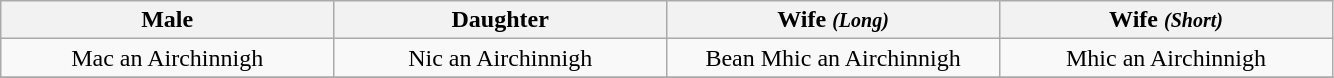<table class="wikitable" style="text-align:right">
<tr>
<th width=20%>Male</th>
<th width=20%>Daughter</th>
<th width=20%>Wife <em><small>(Long)</small></em></th>
<th width=20%>Wife <em><small>(Short)</small></em></th>
</tr>
<tr>
<td align="center">Mac an Airchinnigh</td>
<td align="center">Nic an Airchinnigh</td>
<td align="center">Bean Mhic an Airchinnigh</td>
<td align="center">Mhic an Airchinnigh</td>
</tr>
<tr>
</tr>
</table>
